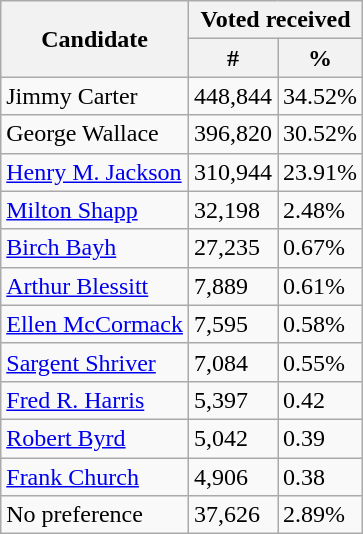<table class="wikitable sortable">
<tr>
<th rowspan="2">Candidate</th>
<th colspan="2">Voted received</th>
</tr>
<tr>
<th>#</th>
<th>%</th>
</tr>
<tr>
<td>Jimmy Carter</td>
<td>448,844</td>
<td>34.52%</td>
</tr>
<tr>
<td>George Wallace</td>
<td>396,820</td>
<td>30.52%</td>
</tr>
<tr>
<td><a href='#'>Henry M. Jackson</a></td>
<td>310,944</td>
<td>23.91%</td>
</tr>
<tr>
<td><a href='#'>Milton Shapp</a></td>
<td>32,198</td>
<td>2.48%</td>
</tr>
<tr>
<td><a href='#'>Birch Bayh</a></td>
<td>27,235</td>
<td>0.67%</td>
</tr>
<tr>
<td><a href='#'>Arthur Blessitt</a></td>
<td>7,889</td>
<td>0.61%</td>
</tr>
<tr>
<td><a href='#'>Ellen McCormack</a></td>
<td>7,595</td>
<td>0.58%</td>
</tr>
<tr>
<td><a href='#'>Sargent Shriver</a></td>
<td>7,084</td>
<td>0.55%</td>
</tr>
<tr>
<td><a href='#'>Fred R. Harris</a></td>
<td>5,397</td>
<td>0.42</td>
</tr>
<tr>
<td><a href='#'>Robert Byrd</a></td>
<td>5,042</td>
<td>0.39</td>
</tr>
<tr>
<td><a href='#'>Frank Church</a></td>
<td>4,906</td>
<td>0.38</td>
</tr>
<tr>
<td>No preference</td>
<td>37,626</td>
<td>2.89%</td>
</tr>
</table>
